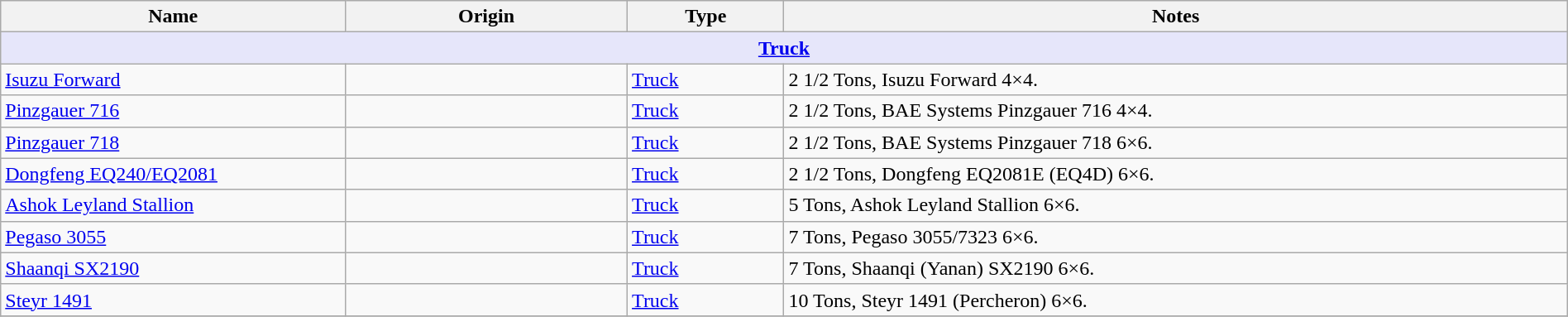<table class="wikitable";" width="100%">
<tr>
<th style="text-align:center;"width="22%">Name</th>
<th style="text-align: center;"width="18%">Origin</th>
<th style="text-align:l center;"width="10%">Type</th>
<th style="text-align: center;">Notes</th>
</tr>
<tr>
<th style="align: centre; background: lavender;" colspan="7"><strong><a href='#'>Truck</a></strong></th>
</tr>
<tr>
<td><a href='#'>Isuzu Forward</a></td>
<td><br></td>
<td><a href='#'>Truck</a></td>
<td>2 1/2 Tons, Isuzu Forward 4×4.</td>
</tr>
<tr>
<td><a href='#'>Pinzgauer 716</a></td>
<td></td>
<td><a href='#'>Truck</a></td>
<td>2 1/2 Tons, BAE Systems Pinzgauer 716 4×4.</td>
</tr>
<tr>
<td><a href='#'>Pinzgauer 718</a></td>
<td></td>
<td><a href='#'>Truck</a></td>
<td>2 1/2 Tons, BAE Systems Pinzgauer 718 6×6.</td>
</tr>
<tr>
<td><a href='#'>Dongfeng EQ240/EQ2081</a></td>
<td></td>
<td><a href='#'>Truck</a></td>
<td>2 1/2 Tons, Dongfeng EQ2081E (EQ4D) 6×6.</td>
</tr>
<tr>
<td><a href='#'>Ashok Leyland Stallion</a></td>
<td></td>
<td><a href='#'>Truck</a></td>
<td>5 Tons, Ashok Leyland Stallion 6×6.</td>
</tr>
<tr>
<td><a href='#'>Pegaso 3055</a></td>
<td></td>
<td><a href='#'>Truck</a></td>
<td>7 Tons, Pegaso 3055/7323 6×6.</td>
</tr>
<tr>
<td><a href='#'>Shaanqi SX2190</a></td>
<td></td>
<td><a href='#'>Truck</a></td>
<td>7 Tons, Shaanqi (Yanan) SX2190 6×6.</td>
</tr>
<tr>
<td><a href='#'>Steyr 1491</a></td>
<td></td>
<td><a href='#'>Truck</a></td>
<td>10 Tons, Steyr 1491 (Percheron) 6×6.</td>
</tr>
<tr>
</tr>
</table>
